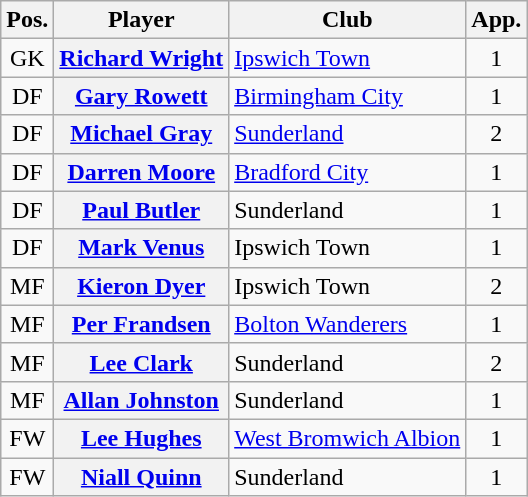<table class="wikitable plainrowheaders" style="text-align: left">
<tr>
<th scope=col>Pos.</th>
<th scope=col>Player</th>
<th scope=col>Club</th>
<th scope=col>App.</th>
</tr>
<tr>
<td style=text-align:center>GK</td>
<th scope=row><a href='#'>Richard Wright</a></th>
<td><a href='#'>Ipswich Town</a></td>
<td style=text-align:center>1</td>
</tr>
<tr>
<td style=text-align:center>DF</td>
<th scope=row><a href='#'>Gary Rowett</a></th>
<td><a href='#'>Birmingham City</a></td>
<td style=text-align:center>1</td>
</tr>
<tr>
<td style=text-align:center>DF</td>
<th scope=row><a href='#'>Michael Gray</a> </th>
<td><a href='#'>Sunderland</a></td>
<td style=text-align:center>2</td>
</tr>
<tr>
<td style=text-align:center>DF</td>
<th scope=row><a href='#'>Darren Moore</a></th>
<td><a href='#'>Bradford City</a></td>
<td style=text-align:center>1</td>
</tr>
<tr>
<td style=text-align:center>DF</td>
<th scope=row><a href='#'>Paul Butler</a></th>
<td>Sunderland</td>
<td style=text-align:center>1</td>
</tr>
<tr>
<td style=text-align:center>DF</td>
<th scope=row><a href='#'>Mark Venus</a></th>
<td>Ipswich Town</td>
<td style=text-align:center>1</td>
</tr>
<tr>
<td style=text-align:center>MF</td>
<th scope=row><a href='#'>Kieron Dyer</a> </th>
<td>Ipswich Town</td>
<td style=text-align:center>2</td>
</tr>
<tr>
<td style=text-align:center>MF</td>
<th scope=row><a href='#'>Per Frandsen</a></th>
<td><a href='#'>Bolton Wanderers</a></td>
<td style=text-align:center>1</td>
</tr>
<tr>
<td style=text-align:center>MF</td>
<th scope=row><a href='#'>Lee Clark</a> </th>
<td>Sunderland</td>
<td style=text-align:center>2</td>
</tr>
<tr>
<td style=text-align:center>MF</td>
<th scope=row><a href='#'>Allan Johnston</a></th>
<td>Sunderland</td>
<td style=text-align:center>1</td>
</tr>
<tr>
<td style=text-align:center>FW</td>
<th scope=row><a href='#'>Lee Hughes</a></th>
<td><a href='#'>West Bromwich Albion</a></td>
<td style=text-align:center>1</td>
</tr>
<tr>
<td style=text-align:center>FW</td>
<th scope=row><a href='#'>Niall Quinn</a></th>
<td>Sunderland</td>
<td style=text-align:center>1</td>
</tr>
</table>
